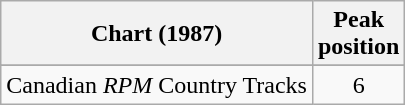<table class="wikitable sortable">
<tr>
<th align="left">Chart (1987)</th>
<th align="center">Peak<br>position</th>
</tr>
<tr>
</tr>
<tr>
<td align="left">Canadian <em>RPM</em> Country Tracks</td>
<td align="center">6</td>
</tr>
</table>
